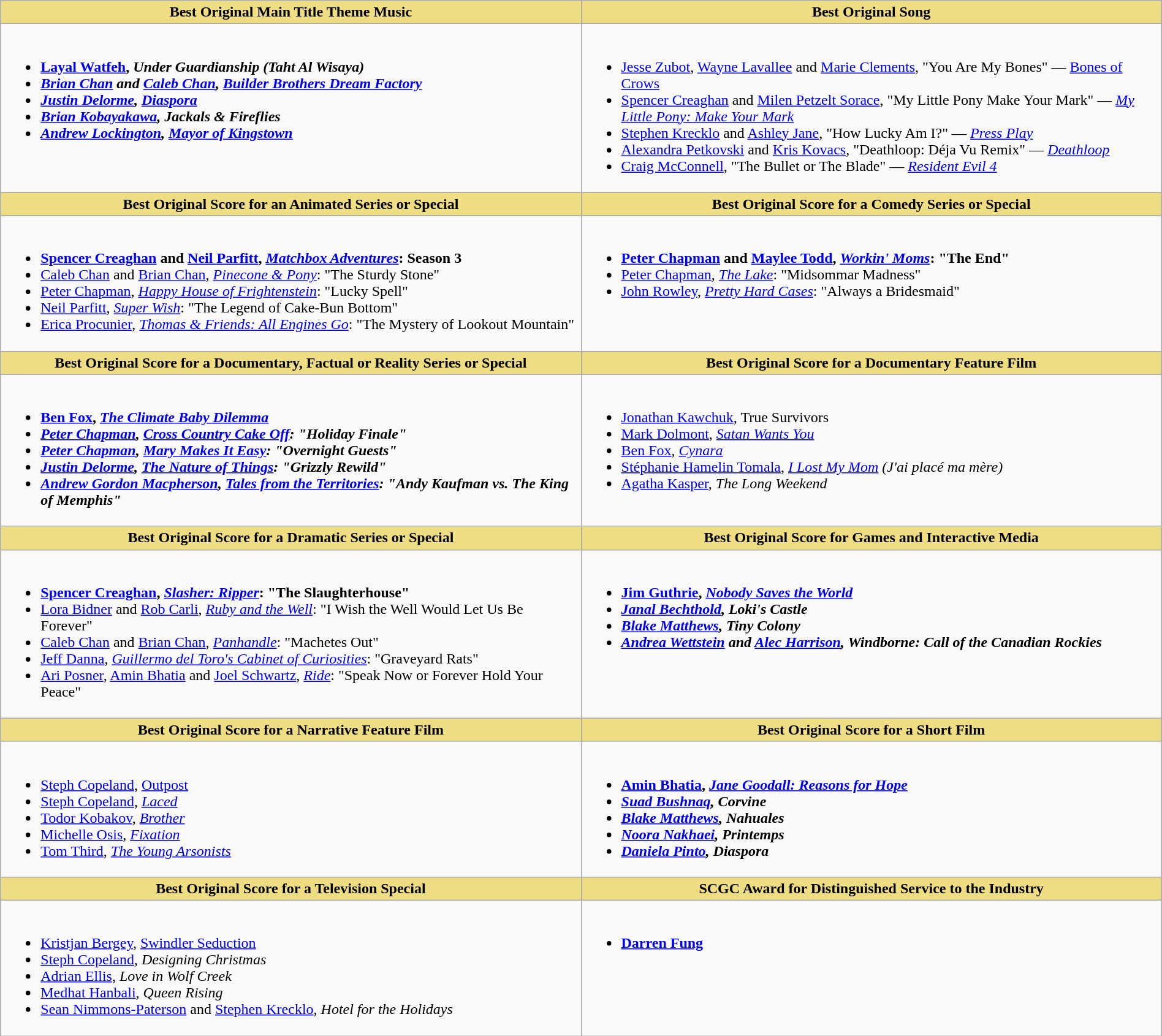<table class=wikitable width="100%">
<tr>
<th style="background:#EEDD82; width:50%">Best Original Main Title Theme Music</th>
<th style="background:#EEDD82; width:50%">Best Original Song</th>
</tr>
<tr>
<td valign="top"><br><ul><li> <strong><a href='#'>Layal Watfeh</a>, <em>Under Guardianship (Taht Al Wisaya)<strong><em></li><li><a href='#'>Brian Chan</a> and <a href='#'>Caleb Chan</a>, </em><a href='#'>Builder Brothers Dream Factory</a><em></li><li><a href='#'>Justin Delorme</a>, </em><a href='#'>Diaspora</a><em></li><li><a href='#'>Brian Kobayakawa</a>, </em>Jackals & Fireflies<em></li><li><a href='#'>Andrew Lockington</a>, </em><a href='#'>Mayor of Kingstown</a><em></li></ul></td>
<td valign="top"><br><ul><li> </strong><a href='#'>Jesse Zubot</a>, <a href='#'>Wayne Lavallee</a> and <a href='#'>Marie Clements</a>, "You Are My Bones" — </em><a href='#'>Bones of Crows</a></em></strong></li><li><a href='#'>Spencer Creaghan</a> and <a href='#'>Milen Petzelt Sorace</a>, "My Little Pony Make Your Mark" — <em><a href='#'>My Little Pony: Make Your Mark</a></em></li><li><a href='#'>Stephen Krecklo</a> and <a href='#'>Ashley Jane</a>, "How Lucky Am I?" — <em><a href='#'>Press Play</a></em></li><li><a href='#'>Alexandra Petkovski</a> and <a href='#'>Kris Kovacs</a>, "Deathloop: Déja Vu Remix" — <em><a href='#'>Deathloop</a></em></li><li><a href='#'>Craig McConnell</a>, "The Bullet or The Blade" — <em><a href='#'>Resident Evil 4</a></em></li></ul></td>
</tr>
<tr>
<th style="background:#EEDD82; width:50%">Best Original Score for an Animated Series or Special</th>
<th style="background:#EEDD82; width:50%">Best Original Score for a Comedy Series or Special</th>
</tr>
<tr>
<td valign="top"><br><ul><li> <strong><a href='#'>Spencer Creaghan</a> and <a href='#'>Neil Parfitt</a>, <em><a href='#'>Matchbox Adventures</a></em>: Season 3</strong></li><li><a href='#'>Caleb Chan</a> and <a href='#'>Brian Chan</a>, <em><a href='#'>Pinecone & Pony</a></em>: "The Sturdy Stone"</li><li><a href='#'>Peter Chapman</a>, <em><a href='#'>Happy House of Frightenstein</a></em>: "Lucky Spell"</li><li><a href='#'>Neil Parfitt</a>, <em><a href='#'>Super Wish</a></em>: "The Legend of Cake-Bun Bottom"</li><li><a href='#'>Erica Procunier</a>, <em><a href='#'>Thomas & Friends: All Engines Go</a></em>: "The Mystery of Lookout Mountain"</li></ul></td>
<td valign="top"><br><ul><li> <strong><a href='#'>Peter Chapman</a> and <a href='#'>Maylee Todd</a>, <em><a href='#'>Workin' Moms</a></em>: "The End"</strong></li><li><a href='#'>Peter Chapman</a>, <em><a href='#'>The Lake</a></em>: "Midsommar Madness"</li><li><a href='#'>John Rowley</a>, <em><a href='#'>Pretty Hard Cases</a></em>: "Always a Bridesmaid"</li></ul></td>
</tr>
<tr>
<th style="background:#EEDD82; width:50%">Best Original Score for a Documentary, Factual or Reality Series or Special</th>
<th style="background:#EEDD82; width:50%">Best Original Score for a Documentary Feature Film</th>
</tr>
<tr>
<td valign="top"><br><ul><li> <strong><a href='#'>Ben Fox</a>, <em><a href='#'>The Climate Baby Dilemma</a><strong><em></li><li><a href='#'>Peter Chapman</a>, </em><a href='#'>Cross Country Cake Off</a><em>: "Holiday Finale"</li><li><a href='#'>Peter Chapman</a>, </em><a href='#'>Mary Makes It Easy</a><em>: "Overnight Guests"</li><li><a href='#'>Justin Delorme</a>, </em><a href='#'>The Nature of Things</a><em>: "Grizzly Rewild"</li><li><a href='#'>Andrew Gordon Macpherson</a>, </em><a href='#'>Tales from the Territories</a><em>: "Andy Kaufman vs. The King of Memphis"</li></ul></td>
<td valign="top"><br><ul><li> </strong><a href='#'>Jonathan Kawchuk</a>, </em>True Survivors</em></strong></li><li><a href='#'>Mark Dolmont</a>, <em><a href='#'>Satan Wants You</a></em></li><li><a href='#'>Ben Fox</a>, <em><a href='#'>Cynara</a></em></li><li><a href='#'>Stéphanie Hamelin Tomala</a>, <em><a href='#'>I Lost My Mom</a> (J'ai placé ma mère)</em></li><li><a href='#'>Agatha Kasper</a>, <em>The Long Weekend</em></li></ul></td>
</tr>
<tr>
<th style="background:#EEDD82; width:50%">Best Original Score for a Dramatic Series or Special</th>
<th style="background:#EEDD82; width:50%">Best Original Score for Games and Interactive Media</th>
</tr>
<tr>
<td valign="top"><br><ul><li> <strong><a href='#'>Spencer Creaghan</a>, <em><a href='#'>Slasher: Ripper</a></em>: "The Slaughterhouse"</strong></li><li><a href='#'>Lora Bidner</a> and <a href='#'>Rob Carli</a>, <em><a href='#'>Ruby and the Well</a></em>: "I Wish the Well Would Let Us Be Forever"</li><li><a href='#'>Caleb Chan</a> and <a href='#'>Brian Chan</a>, <em><a href='#'>Panhandle</a></em>: "Machetes Out"</li><li><a href='#'>Jeff Danna</a>, <em><a href='#'>Guillermo del Toro's Cabinet of Curiosities</a></em>: "Graveyard Rats"</li><li><a href='#'>Ari Posner</a>, <a href='#'>Amin Bhatia</a> and <a href='#'>Joel Schwartz</a>, <em><a href='#'>Ride</a></em>: "Speak Now or Forever Hold Your Peace"</li></ul></td>
<td valign="top"><br><ul><li> <strong><a href='#'>Jim Guthrie</a>, <em><a href='#'>Nobody Saves the World</a><strong><em></li><li><a href='#'>Janal Bechthold</a>, </em>Loki's Castle<em></li><li><a href='#'>Blake Matthews</a>, </em>Tiny Colony<em></li><li><a href='#'>Andrea Wettstein</a> and <a href='#'>Alec Harrison</a>, </em>Windborne: Call of the Canadian Rockies<em></li></ul></td>
</tr>
<tr>
<th style="background:#EEDD82; width:50%">Best Original Score for a Narrative Feature Film</th>
<th style="background:#EEDD82; width:50%">Best Original Score for a Short Film</th>
</tr>
<tr>
<td valign="top"><br><ul><li> </strong><a href='#'>Steph Copeland</a>, </em><a href='#'>Outpost</a></em></strong></li><li><a href='#'>Steph Copeland</a>, <em><a href='#'>Laced</a></em></li><li><a href='#'>Todor Kobakov</a>, <em><a href='#'>Brother</a></em></li><li><a href='#'>Michelle Osis</a>, <em><a href='#'>Fixation</a></em></li><li><a href='#'>Tom Third</a>, <em><a href='#'>The Young Arsonists</a></em></li></ul></td>
<td valign="top"><br><ul><li> <strong><a href='#'>Amin Bhatia</a>, <em><a href='#'>Jane Goodall: Reasons for Hope</a><strong><em></li><li><a href='#'>Suad Bushnaq</a>, </em>Corvine<em></li><li><a href='#'>Blake Matthews</a>, </em>Nahuales<em></li><li><a href='#'>Noora Nakhaei</a>, </em>Printemps<em></li><li><a href='#'>Daniela Pinto</a>, </em>Diaspora<em></li></ul></td>
</tr>
<tr>
<th style="background:#EEDD82; width:50%">Best Original Score for a Television Special</th>
<th style="background:#EEDD82; width:50%">SCGC Award for Distinguished Service to the Industry</th>
</tr>
<tr>
<td valign="top"><br><ul><li> </strong><a href='#'>Kristjan Bergey</a>, </em><a href='#'>Swindler Seduction</a></em></strong></li><li><a href='#'>Steph Copeland</a>, <em>Designing Christmas</em></li><li><a href='#'>Adrian Ellis</a>, <em>Love in Wolf Creek</em></li><li><a href='#'>Medhat Hanbali</a>, <em>Queen Rising</em></li><li><a href='#'>Sean Nimmons-Paterson</a> and <a href='#'>Stephen Krecklo</a>, <em>Hotel for the Holidays</em></li></ul></td>
<td valign="top"><br><ul><li> <strong><a href='#'>Darren Fung</a></strong></li></ul></td>
</tr>
</table>
